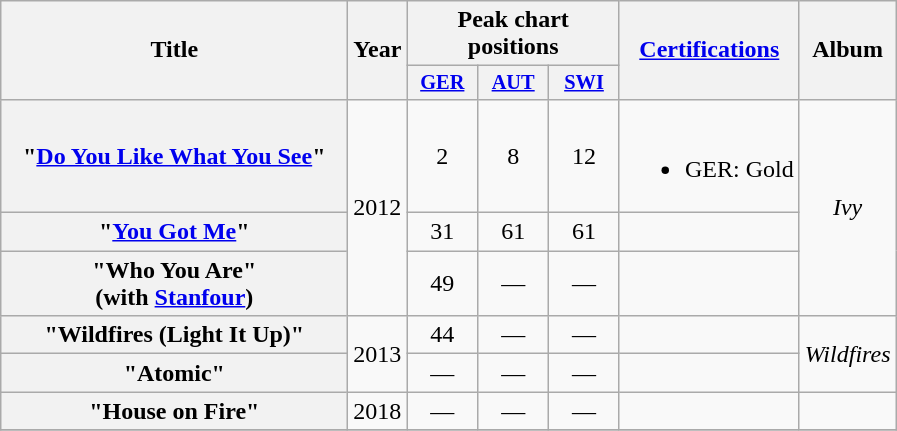<table class="wikitable plainrowheaders" style="text-align:center;">
<tr>
<th scope="col" rowspan="2" style="width:14em;">Title</th>
<th scope="col" rowspan="2" style="width:1em;">Year</th>
<th scope="col" colspan="3">Peak chart positions</th>
<th scope="col" rowspan="2"><a href='#'>Certifications</a></th>
<th scope="col" rowspan="2">Album</th>
</tr>
<tr>
<th scope="col" style="width:3em;font-size:85%;"><a href='#'>GER</a><br></th>
<th scope="col" style="width:3em;font-size:85%;"><a href='#'>AUT</a><br></th>
<th scope="col" style="width:3em;font-size:85%;"><a href='#'>SWI</a><br></th>
</tr>
<tr>
<th scope="row">"<a href='#'>Do You Like What You See</a>"</th>
<td rowspan="3">2012</td>
<td>2</td>
<td>8</td>
<td>12</td>
<td><br><ul><li>GER: Gold</li></ul></td>
<td rowspan="3"><em>Ivy</em></td>
</tr>
<tr>
<th scope="row">"<a href='#'>You Got Me</a>"</th>
<td>31</td>
<td>61</td>
<td>61</td>
<td></td>
</tr>
<tr>
<th scope="row">"Who You Are"<br><span>(with <a href='#'>Stanfour</a>)</span></th>
<td>49</td>
<td>—</td>
<td>—</td>
<td></td>
</tr>
<tr>
<th scope="row">"Wildfires (Light It Up)"</th>
<td rowspan="2">2013</td>
<td>44</td>
<td>—</td>
<td>—</td>
<td></td>
<td rowspan="2"><em>Wildfires</em></td>
</tr>
<tr>
<th scope="row">"Atomic"</th>
<td>—</td>
<td>—</td>
<td>—</td>
<td></td>
</tr>
<tr>
<th scope="row">"House on Fire"</th>
<td rowspan="1">2018</td>
<td>—</td>
<td>—</td>
<td>—</td>
<td></td>
<td></td>
</tr>
<tr>
</tr>
</table>
